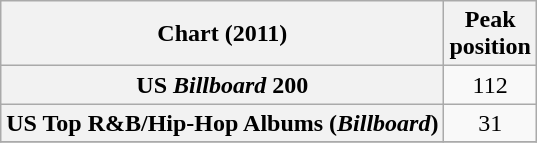<table class="wikitable sortable plainrowheaders">
<tr>
<th scope="col">Chart (2011)</th>
<th scope="col">Peak<br>position</th>
</tr>
<tr>
<th scope="row">US <em>Billboard</em> 200</th>
<td style="text-align:center;">112</td>
</tr>
<tr>
<th scope="row">US Top R&B/Hip-Hop Albums (<em>Billboard</em>)</th>
<td style="text-align:center;">31</td>
</tr>
<tr>
</tr>
</table>
